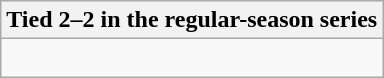<table class="wikitable collapsible collapsed">
<tr>
<th>Tied 2–2 in the regular-season series</th>
</tr>
<tr>
<td><br>


</td>
</tr>
</table>
